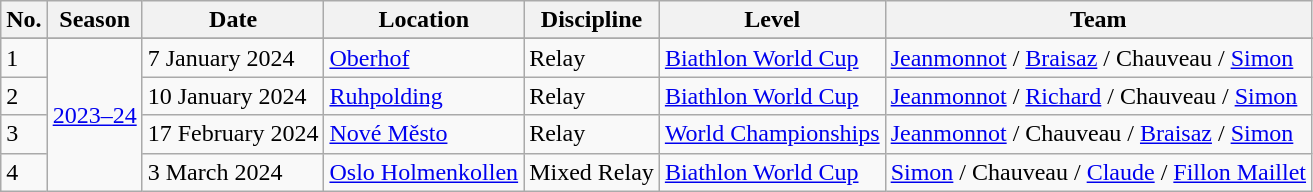<table class="wikitable">
<tr>
<th>No.</th>
<th>Season</th>
<th>Date</th>
<th>Location</th>
<th>Discipline</th>
<th>Level</th>
<th>Team</th>
</tr>
<tr>
</tr>
<tr>
<td>1</td>
<td rowspan=4><a href='#'>2023–24</a></td>
<td>7 January 2024</td>
<td> <a href='#'>Oberhof</a></td>
<td>Relay</td>
<td><a href='#'>Biathlon World Cup</a></td>
<td><a href='#'>Jeanmonnot</a> / <a href='#'>Braisaz</a> / Chauveau / <a href='#'>Simon</a></td>
</tr>
<tr>
<td>2</td>
<td>10 January 2024</td>
<td> <a href='#'>Ruhpolding</a></td>
<td>Relay</td>
<td><a href='#'>Biathlon World Cup</a></td>
<td><a href='#'>Jeanmonnot</a> / <a href='#'>Richard</a> / Chauveau / <a href='#'>Simon</a></td>
</tr>
<tr>
<td>3</td>
<td>17 February 2024</td>
<td> <a href='#'>Nové Město</a></td>
<td>Relay</td>
<td><a href='#'>World Championships</a></td>
<td><a href='#'>Jeanmonnot</a> / Chauveau / <a href='#'>Braisaz</a> / <a href='#'>Simon</a></td>
</tr>
<tr>
<td>4</td>
<td>3 March 2024</td>
<td> <a href='#'>Oslo Holmenkollen</a></td>
<td>Mixed Relay</td>
<td><a href='#'>Biathlon World Cup</a></td>
<td><a href='#'>Simon</a> / Chauveau / <a href='#'>Claude</a> / <a href='#'>Fillon Maillet</a></td>
</tr>
</table>
